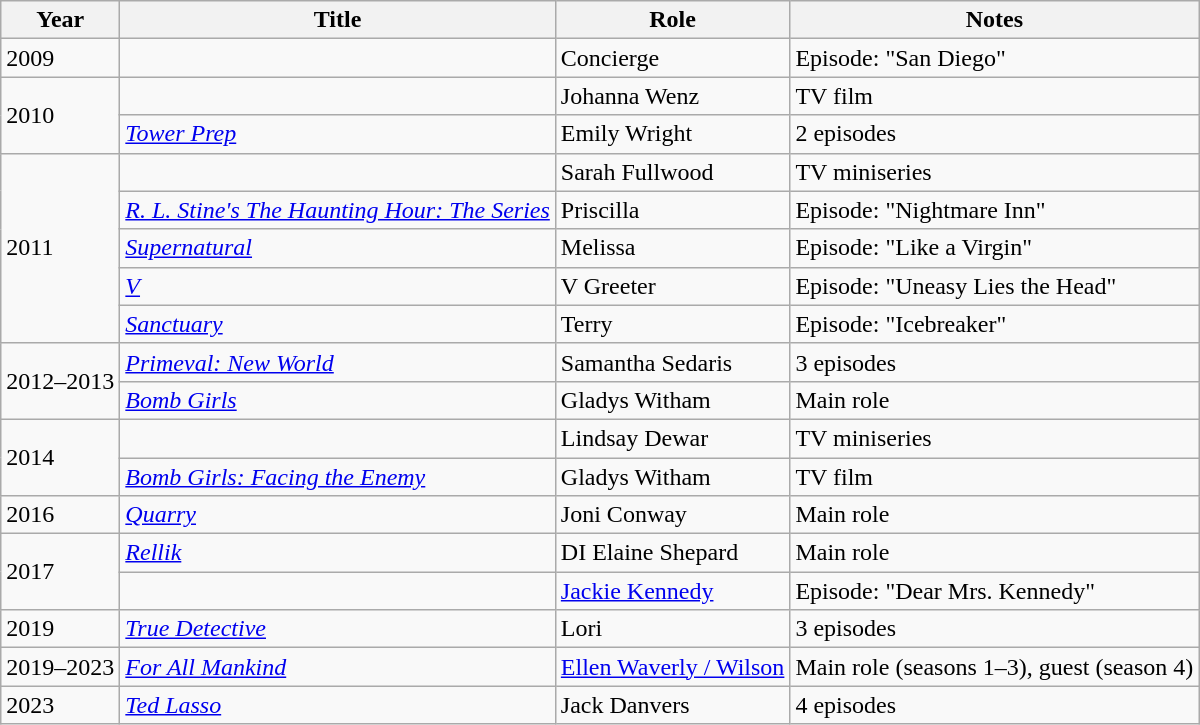<table class="wikitable sortable">
<tr>
<th>Year</th>
<th>Title</th>
<th>Role</th>
<th class="unsortable">Notes</th>
</tr>
<tr>
<td>2009</td>
<td><em></em></td>
<td>Concierge</td>
<td>Episode: "San Diego"</td>
</tr>
<tr>
<td rowspan="2">2010</td>
<td><em></em></td>
<td>Johanna Wenz</td>
<td>TV film</td>
</tr>
<tr>
<td><em><a href='#'>Tower Prep</a></em></td>
<td>Emily Wright</td>
<td>2 episodes</td>
</tr>
<tr>
<td rowspan="5">2011</td>
<td><em></em></td>
<td>Sarah Fullwood</td>
<td>TV miniseries</td>
</tr>
<tr>
<td><em><a href='#'>R. L. Stine's The Haunting Hour: The Series</a></em></td>
<td>Priscilla</td>
<td>Episode: "Nightmare Inn"</td>
</tr>
<tr>
<td><em><a href='#'>Supernatural</a></em></td>
<td>Melissa</td>
<td>Episode: "Like a Virgin"</td>
</tr>
<tr>
<td><em><a href='#'>V</a></em></td>
<td>V Greeter</td>
<td>Episode: "Uneasy Lies the Head"</td>
</tr>
<tr>
<td><em><a href='#'>Sanctuary</a></em></td>
<td>Terry</td>
<td>Episode: "Icebreaker"</td>
</tr>
<tr>
<td rowspan="2">2012–2013</td>
<td><em><a href='#'>Primeval: New World</a></em></td>
<td>Samantha Sedaris</td>
<td>3 episodes</td>
</tr>
<tr>
<td><em><a href='#'>Bomb Girls</a></em></td>
<td>Gladys Witham</td>
<td>Main role</td>
</tr>
<tr>
<td rowspan="2">2014</td>
<td><em></em></td>
<td>Lindsay Dewar</td>
<td>TV miniseries</td>
</tr>
<tr>
<td><em><a href='#'>Bomb Girls: Facing the Enemy</a></em></td>
<td>Gladys Witham</td>
<td>TV film</td>
</tr>
<tr>
<td>2016</td>
<td><em><a href='#'>Quarry</a></em></td>
<td>Joni Conway</td>
<td>Main role</td>
</tr>
<tr>
<td rowspan="2">2017</td>
<td><em><a href='#'>Rellik</a></em></td>
<td>DI Elaine Shepard</td>
<td>Main role</td>
</tr>
<tr>
<td><em></em></td>
<td><a href='#'>Jackie Kennedy</a></td>
<td>Episode: "Dear Mrs. Kennedy"</td>
</tr>
<tr>
<td>2019</td>
<td><em><a href='#'>True Detective</a></em></td>
<td>Lori</td>
<td>3 episodes</td>
</tr>
<tr>
<td>2019–2023</td>
<td><em><a href='#'>For All Mankind</a></em></td>
<td><a href='#'>Ellen Waverly / Wilson</a></td>
<td>Main role (seasons 1–3), guest (season 4)</td>
</tr>
<tr>
<td>2023</td>
<td><em><a href='#'>Ted Lasso</a></em></td>
<td>Jack Danvers</td>
<td>4 episodes</td>
</tr>
</table>
